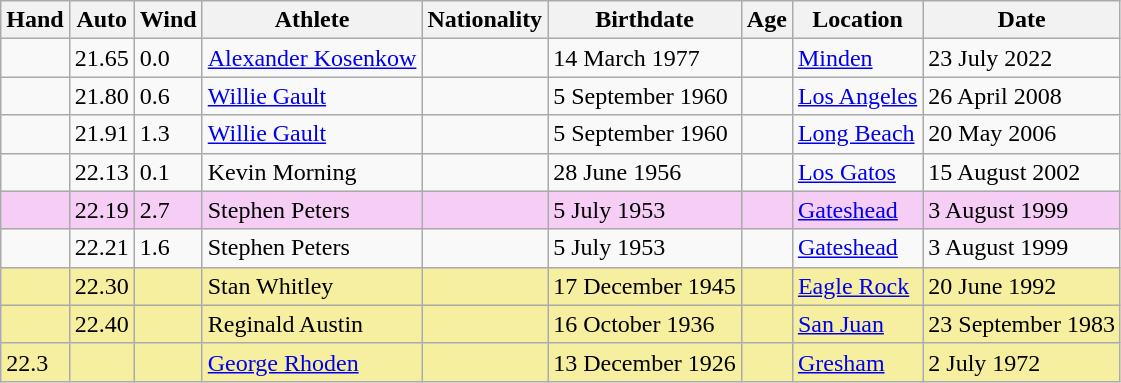<table class="wikitable">
<tr>
<th>Hand</th>
<th>Auto</th>
<th>Wind</th>
<th>Athlete</th>
<th>Nationality</th>
<th>Birthdate</th>
<th>Age</th>
<th>Location</th>
<th>Date</th>
</tr>
<tr>
<td></td>
<td>21.65</td>
<td>0.0</td>
<td><a href='#'>Alexander Kosenkow</a></td>
<td></td>
<td>14 March 1977</td>
<td></td>
<td><a href='#'>Minden</a></td>
<td>23 July 2022</td>
</tr>
<tr>
<td></td>
<td>21.80</td>
<td>0.6</td>
<td><a href='#'>Willie Gault</a></td>
<td></td>
<td>5 September 1960</td>
<td></td>
<td><a href='#'>Los Angeles</a></td>
<td>26 April 2008</td>
</tr>
<tr>
<td></td>
<td>21.91</td>
<td>1.3</td>
<td><a href='#'>Willie Gault</a></td>
<td></td>
<td>5 September 1960</td>
<td></td>
<td><a href='#'>Long Beach</a></td>
<td>20 May 2006</td>
</tr>
<tr>
<td></td>
<td>22.13</td>
<td>0.1</td>
<td>Kevin Morning</td>
<td></td>
<td>28 June 1956</td>
<td></td>
<td><a href='#'>Los Gatos</a></td>
<td>15 August 2002</td>
</tr>
<tr bgcolor=#f6CEF5>
<td></td>
<td>22.19</td>
<td>2.7</td>
<td>Stephen Peters</td>
<td></td>
<td>5 July 1953</td>
<td></td>
<td><a href='#'>Gateshead</a></td>
<td>3 August 1999</td>
</tr>
<tr>
<td></td>
<td>22.21</td>
<td>1.6</td>
<td>Stephen Peters</td>
<td></td>
<td>5 July 1953</td>
<td></td>
<td><a href='#'>Gateshead</a></td>
<td>3 August 1999</td>
</tr>
<tr bgcolor=#f6CEF5a>
<td></td>
<td>22.30</td>
<td></td>
<td>Stan Whitley</td>
<td></td>
<td>17 December 1945</td>
<td></td>
<td><a href='#'>Eagle Rock</a></td>
<td>20 June 1992</td>
</tr>
<tr bgcolor=#f6CEF5a>
<td></td>
<td>22.40</td>
<td></td>
<td>Reginald Austin</td>
<td></td>
<td>16 October 1936</td>
<td></td>
<td><a href='#'>San Juan</a></td>
<td>23 September 1983</td>
</tr>
<tr bgcolor=#f6CEF5a>
<td>22.3</td>
<td></td>
<td></td>
<td><a href='#'>George Rhoden</a></td>
<td></td>
<td>13 December 1926</td>
<td></td>
<td><a href='#'>Gresham</a></td>
<td>2 July 1972</td>
</tr>
</table>
